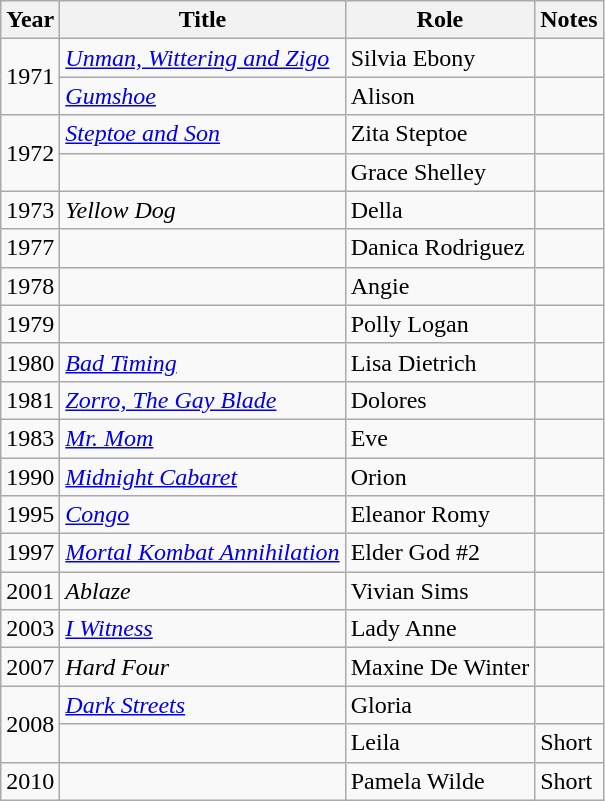<table class="wikitable sortable">
<tr>
<th>Year</th>
<th>Title</th>
<th>Role</th>
<th class="unsortable">Notes</th>
</tr>
<tr>
<td rowspan="2">1971</td>
<td><em><a href='#'>Unman, Wittering and Zigo</a></em></td>
<td>Silvia Ebony</td>
<td></td>
</tr>
<tr>
<td><em><a href='#'>Gumshoe</a></em></td>
<td>Alison</td>
<td></td>
</tr>
<tr>
<td rowspan="2">1972</td>
<td><em><a href='#'>Steptoe and Son</a></em></td>
<td>Zita Steptoe</td>
<td></td>
</tr>
<tr>
<td><em></em></td>
<td>Grace Shelley</td>
<td></td>
</tr>
<tr>
<td>1973</td>
<td><em>Yellow Dog</em></td>
<td>Della</td>
<td></td>
</tr>
<tr>
<td>1977</td>
<td><em></em></td>
<td>Danica Rodriguez</td>
<td></td>
</tr>
<tr>
<td>1978</td>
<td><em></em></td>
<td>Angie</td>
<td></td>
</tr>
<tr>
<td>1979</td>
<td><em></em></td>
<td>Polly Logan</td>
<td></td>
</tr>
<tr>
<td>1980</td>
<td><em><a href='#'>Bad Timing</a></em></td>
<td>Lisa Dietrich</td>
<td></td>
</tr>
<tr>
<td>1981</td>
<td><em><a href='#'>Zorro, The Gay Blade</a></em></td>
<td>Dolores</td>
<td></td>
</tr>
<tr>
<td>1983</td>
<td><em><a href='#'>Mr. Mom</a></em></td>
<td>Eve</td>
<td></td>
</tr>
<tr>
<td>1990</td>
<td><em><a href='#'>Midnight Cabaret</a></em></td>
<td>Orion</td>
<td></td>
</tr>
<tr>
<td>1995</td>
<td><em><a href='#'>Congo</a></em></td>
<td>Eleanor Romy</td>
<td></td>
</tr>
<tr>
<td>1997</td>
<td><em><a href='#'>Mortal Kombat Annihilation</a></em></td>
<td>Elder God #2</td>
<td></td>
</tr>
<tr>
<td>2001</td>
<td><em>Ablaze</em></td>
<td>Vivian Sims</td>
<td></td>
</tr>
<tr>
<td>2003</td>
<td><em><a href='#'>I Witness</a></em></td>
<td>Lady Anne</td>
<td></td>
</tr>
<tr>
<td>2007</td>
<td><em>Hard Four</em></td>
<td>Maxine De Winter</td>
<td></td>
</tr>
<tr>
<td rowspan="2">2008</td>
<td><em><a href='#'>Dark Streets</a></em></td>
<td>Gloria</td>
<td></td>
</tr>
<tr>
<td><em></em></td>
<td>Leila</td>
<td>Short</td>
</tr>
<tr>
<td>2010</td>
<td><em></em></td>
<td>Pamela Wilde</td>
<td>Short</td>
</tr>
</table>
